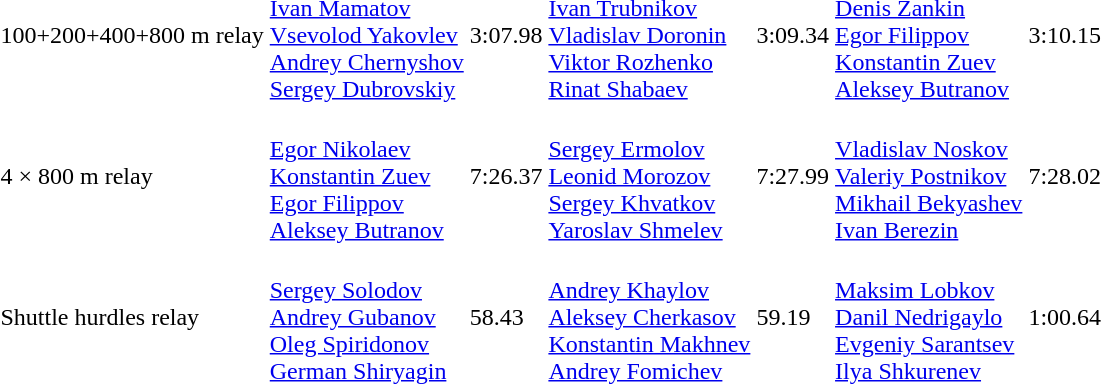<table>
<tr>
<td>100+200+400+800 m relay</td>
<td><br><a href='#'>Ivan Mamatov</a><br><a href='#'>Vsevolod Yakovlev</a><br><a href='#'>Andrey Chernyshov</a><br><a href='#'>Sergey Dubrovskiy</a></td>
<td>3:07.98</td>
<td><br><a href='#'>Ivan Trubnikov</a><br><a href='#'>Vladislav Doronin</a><br><a href='#'>Viktor Rozhenko</a><br><a href='#'>Rinat Shabaev</a></td>
<td>3:09.34</td>
<td><br><a href='#'>Denis Zankin</a><br><a href='#'>Egor Filippov</a><br><a href='#'>Konstantin Zuev</a><br><a href='#'>Aleksey Butranov</a></td>
<td>3:10.15</td>
</tr>
<tr>
<td>4 × 800 m relay</td>
<td><br><a href='#'>Egor Nikolaev</a><br><a href='#'>Konstantin Zuev</a><br><a href='#'>Egor Filippov</a><br><a href='#'>Aleksey Butranov</a></td>
<td>7:26.37</td>
<td><br><a href='#'>Sergey Ermolov</a><br><a href='#'>Leonid Morozov</a><br><a href='#'>Sergey Khvatkov</a><br><a href='#'>Yaroslav Shmelev</a></td>
<td>7:27.99</td>
<td><br><a href='#'>Vladislav Noskov</a><br><a href='#'>Valeriy Postnikov</a><br><a href='#'>Mikhail Bekyashev</a><br><a href='#'>Ivan Berezin</a></td>
<td>7:28.02</td>
</tr>
<tr>
<td>Shuttle hurdles relay</td>
<td><br><a href='#'>Sergey Solodov</a><br><a href='#'>Andrey Gubanov</a><br><a href='#'>Oleg Spiridonov</a><br><a href='#'>German Shiryagin</a></td>
<td>58.43</td>
<td><br><a href='#'>Andrey Khaylov</a><br><a href='#'>Aleksey Cherkasov</a><br><a href='#'>Konstantin Makhnev</a><br><a href='#'>Andrey Fomichev</a></td>
<td>59.19</td>
<td><br><a href='#'>Maksim Lobkov</a><br><a href='#'>Danil Nedrigaylo</a><br><a href='#'>Evgeniy Sarantsev</a><br><a href='#'>Ilya Shkurenev</a></td>
<td>1:00.64</td>
</tr>
</table>
